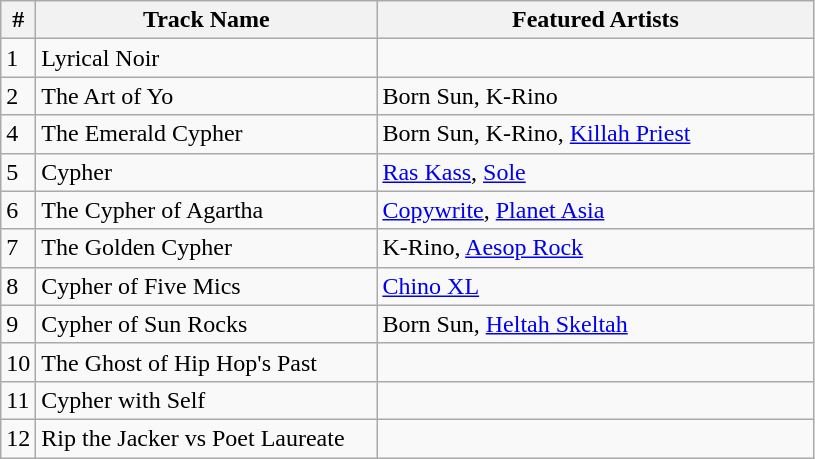<table class="wikitable">
<tr>
<th>#</th>
<th width="220">Track Name</th>
<th width="284">Featured Artists</th>
</tr>
<tr>
<td>1</td>
<td>Lyrical Noir</td>
<td></td>
</tr>
<tr>
<td>2</td>
<td>The Art of Yo</td>
<td>Born Sun, K-Rino</td>
</tr>
<tr>
<td>4</td>
<td>The Emerald Cypher</td>
<td>Born Sun, K-Rino, <a href='#'>Killah Priest</a></td>
</tr>
<tr>
<td>5</td>
<td>Cypher</td>
<td><a href='#'>Ras Kass</a>, <a href='#'>Sole</a></td>
</tr>
<tr>
<td>6</td>
<td>The Cypher of Agartha</td>
<td><a href='#'>Copywrite</a>, <a href='#'>Planet Asia</a></td>
</tr>
<tr>
<td>7</td>
<td>The Golden Cypher</td>
<td>K-Rino, <a href='#'>Aesop Rock</a></td>
</tr>
<tr>
<td>8</td>
<td>Cypher of Five Mics</td>
<td><a href='#'>Chino XL</a></td>
</tr>
<tr>
<td>9</td>
<td>Cypher of Sun Rocks</td>
<td>Born Sun, <a href='#'>Heltah Skeltah</a></td>
</tr>
<tr>
<td>10</td>
<td>The Ghost of Hip Hop's Past</td>
<td></td>
</tr>
<tr>
<td>11</td>
<td>Cypher with Self</td>
<td></td>
</tr>
<tr>
<td>12</td>
<td>Rip the Jacker vs Poet Laureate</td>
<td></td>
</tr>
</table>
